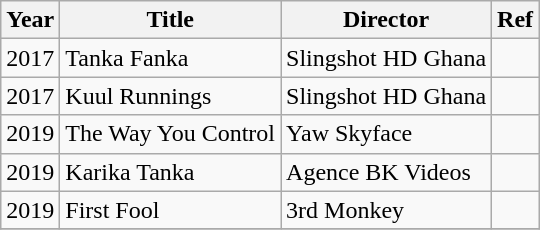<table class="wikitable">
<tr>
<th>Year</th>
<th>Title</th>
<th>Director</th>
<th>Ref</th>
</tr>
<tr>
<td>2017</td>
<td>Tanka Fanka</td>
<td>Slingshot HD Ghana</td>
<td></td>
</tr>
<tr>
<td>2017</td>
<td>Kuul Runnings</td>
<td>Slingshot HD Ghana</td>
<td></td>
</tr>
<tr>
<td>2019</td>
<td>The Way You Control</td>
<td>Yaw Skyface</td>
<td></td>
</tr>
<tr>
<td>2019</td>
<td>Karika Tanka</td>
<td>Agence BK Videos</td>
<td></td>
</tr>
<tr>
<td>2019</td>
<td>First Fool</td>
<td>3rd Monkey</td>
<td></td>
</tr>
<tr>
</tr>
</table>
